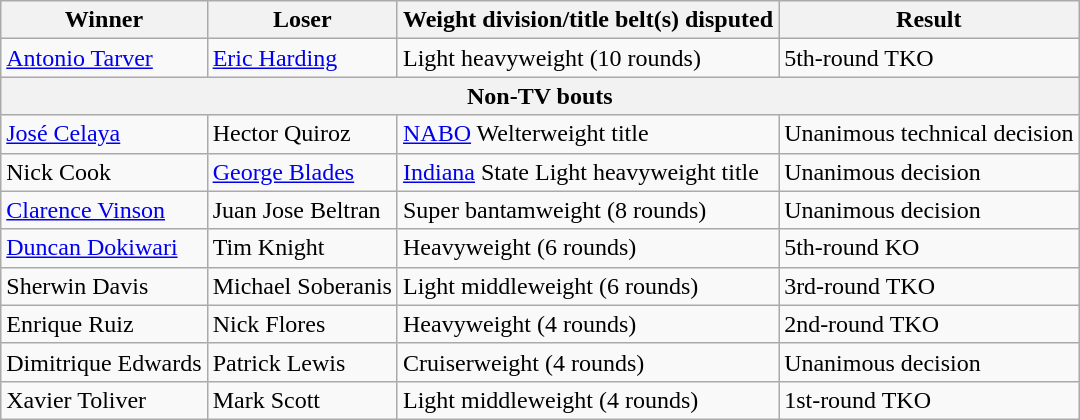<table class=wikitable>
<tr>
<th>Winner</th>
<th>Loser</th>
<th>Weight division/title belt(s) disputed</th>
<th>Result</th>
</tr>
<tr>
<td> <a href='#'>Antonio Tarver</a></td>
<td> <a href='#'>Eric Harding</a></td>
<td>Light heavyweight (10 rounds)</td>
<td>5th-round TKO</td>
</tr>
<tr>
<th colspan=4>Non-TV bouts</th>
</tr>
<tr>
<td> <a href='#'>José Celaya</a></td>
<td> Hector Quiroz</td>
<td><a href='#'>NABO</a> Welterweight title</td>
<td>Unanimous technical decision</td>
</tr>
<tr>
<td> Nick Cook</td>
<td> <a href='#'>George Blades</a></td>
<td><a href='#'>Indiana</a> State Light heavyweight title</td>
<td>Unanimous decision</td>
</tr>
<tr>
<td> <a href='#'>Clarence Vinson</a></td>
<td> Juan Jose Beltran</td>
<td>Super bantamweight (8 rounds)</td>
<td>Unanimous decision</td>
</tr>
<tr>
<td> <a href='#'>Duncan Dokiwari</a></td>
<td> Tim Knight</td>
<td>Heavyweight (6 rounds)</td>
<td>5th-round KO</td>
</tr>
<tr>
<td> Sherwin Davis</td>
<td> Michael Soberanis</td>
<td>Light middleweight (6 rounds)</td>
<td>3rd-round TKO</td>
</tr>
<tr>
<td> Enrique Ruiz</td>
<td> Nick Flores</td>
<td>Heavyweight (4 rounds)</td>
<td>2nd-round TKO</td>
</tr>
<tr>
<td> Dimitrique Edwards</td>
<td> Patrick Lewis</td>
<td>Cruiserweight (4 rounds)</td>
<td>Unanimous decision</td>
</tr>
<tr>
<td> Xavier Toliver</td>
<td> Mark Scott</td>
<td>Light middleweight (4 rounds)</td>
<td>1st-round TKO</td>
</tr>
</table>
